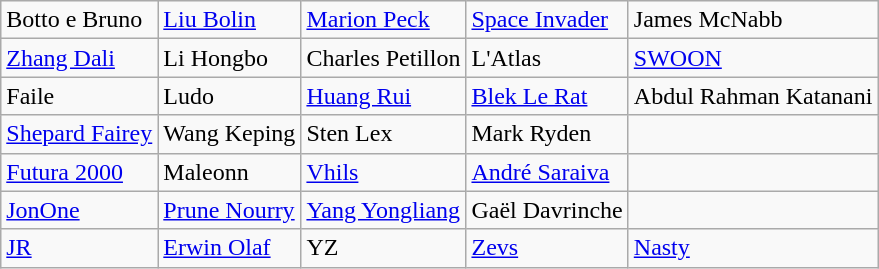<table class="wikitable">
<tr>
<td>Botto e Bruno</td>
<td><a href='#'>Liu Bolin</a></td>
<td><a href='#'>Marion Peck</a></td>
<td><a href='#'>Space Invader</a></td>
<td>James McNabb</td>
</tr>
<tr>
<td><a href='#'>Zhang Dali</a></td>
<td>Li Hongbo</td>
<td>Charles Petillon</td>
<td>L'Atlas</td>
<td><a href='#'>SWOON</a></td>
</tr>
<tr>
<td>Faile</td>
<td>Ludo</td>
<td><a href='#'>Huang Rui</a></td>
<td><a href='#'>Blek Le Rat</a></td>
<td>Abdul Rahman Katanani</td>
</tr>
<tr>
<td><a href='#'>Shepard Fairey</a></td>
<td>Wang Keping</td>
<td>Sten Lex</td>
<td>Mark Ryden</td>
<td></td>
</tr>
<tr>
<td><a href='#'>Futura 2000</a></td>
<td>Maleonn</td>
<td><a href='#'>Vhils</a></td>
<td><a href='#'>André Saraiva</a></td>
<td></td>
</tr>
<tr>
<td><a href='#'>JonOne</a></td>
<td><a href='#'>Prune Nourry</a></td>
<td><a href='#'>Yang Yongliang</a></td>
<td>Gaël Davrinche</td>
<td></td>
</tr>
<tr>
<td><a href='#'>JR</a></td>
<td><a href='#'>Erwin Olaf</a></td>
<td>YZ</td>
<td><a href='#'>Zevs</a></td>
<td><a href='#'>Nasty</a></td>
</tr>
</table>
